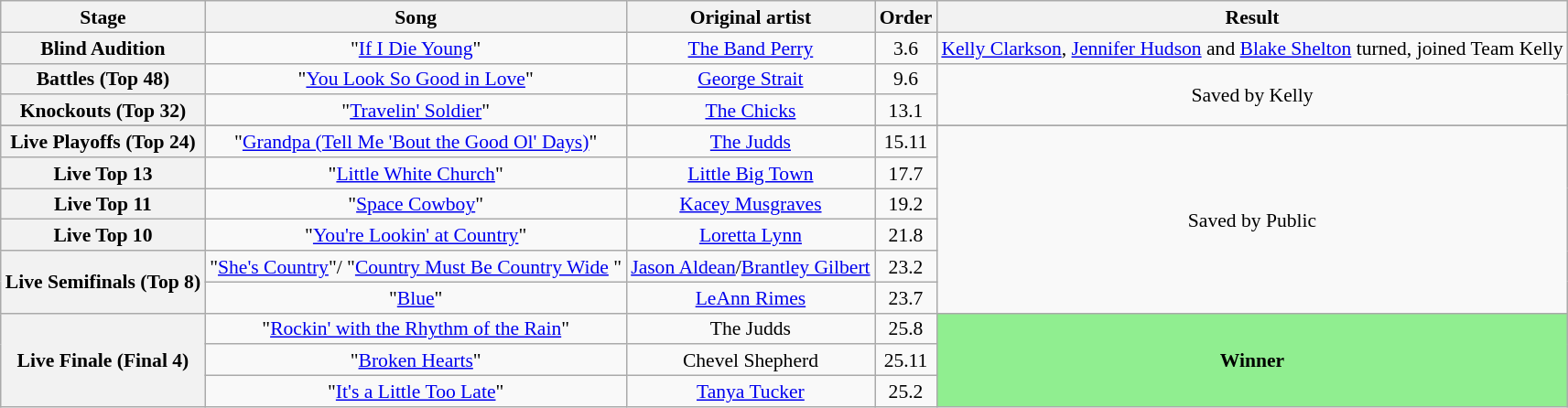<table class="wikitable collapsible"   style="text-align:center; font-size:90%; line-height:16px;">
<tr>
<th scope="col">Stage</th>
<th scope="col">Song</th>
<th scope="col">Original artist</th>
<th scope="col">Order</th>
<th scope="col">Result</th>
</tr>
<tr>
<th scope="row">Blind Audition</th>
<td>"<a href='#'>If I Die Young</a>"</td>
<td><a href='#'>The Band Perry</a></td>
<td>3.6</td>
<td><a href='#'>Kelly Clarkson</a>, <a href='#'>Jennifer Hudson</a> and <a href='#'>Blake Shelton</a> turned, joined Team Kelly</td>
</tr>
<tr>
<th scope="row">Battles (Top 48)</th>
<td>"<a href='#'>You Look So Good in Love</a>" </td>
<td><a href='#'>George Strait</a></td>
<td>9.6</td>
<td rowspan=2>Saved by Kelly</td>
</tr>
<tr>
<th scope="row">Knockouts (Top 32)</th>
<td>"<a href='#'>Travelin' Soldier</a>"  </td>
<td><a href='#'>The Chicks</a></td>
<td>13.1</td>
</tr>
<tr>
</tr>
<tr>
<th scope="row">Live Playoffs (Top 24)</th>
<td>"<a href='#'>Grandpa (Tell Me 'Bout the Good Ol' Days)</a>"</td>
<td><a href='#'>The Judds</a></td>
<td>15.11</td>
<td rowspan=6>Saved by Public</td>
</tr>
<tr>
<th scope="row">Live Top 13</th>
<td>"<a href='#'>Little White Church</a>"</td>
<td><a href='#'>Little Big Town</a></td>
<td>17.7</td>
</tr>
<tr>
<th scope="row">Live Top 11</th>
<td>"<a href='#'>Space Cowboy</a>"</td>
<td><a href='#'>Kacey Musgraves</a></td>
<td>19.2</td>
</tr>
<tr>
<th scope="row">Live Top 10</th>
<td>"<a href='#'>You're Lookin' at Country</a>"</td>
<td><a href='#'>Loretta Lynn</a></td>
<td>21.8</td>
</tr>
<tr>
<th scope="row" rowspan=2>Live Semifinals (Top 8)</th>
<td>"<a href='#'>She's Country</a>"/ "<a href='#'>Country Must Be Country Wide</a> " </td>
<td><a href='#'>Jason Aldean</a>/<a href='#'>Brantley Gilbert</a></td>
<td>23.2</td>
</tr>
<tr>
<td>"<a href='#'>Blue</a>"</td>
<td><a href='#'>LeAnn Rimes</a></td>
<td>23.7</td>
</tr>
<tr>
<th scope="row" rowspan="3">Live Finale (Final 4)</th>
<td>"<a href='#'>Rockin' with the Rhythm of the Rain</a>" </td>
<td>The Judds</td>
<td>25.8</td>
<td style="background:lightgreen;"  rowspan="3"><strong>Winner</strong></td>
</tr>
<tr>
<td>"<a href='#'>Broken Hearts</a>"  </td>
<td>Chevel Shepherd</td>
<td>25.11</td>
</tr>
<tr>
<td>"<a href='#'>It's a Little Too Late</a>"</td>
<td><a href='#'>Tanya Tucker</a></td>
<td>25.2</td>
</tr>
</table>
